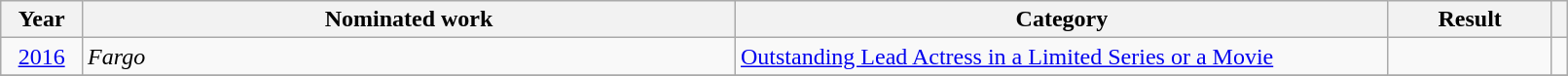<table class="wikitable" style="width:85%;">
<tr>
<th width=5%>Year</th>
<th style="width:40%;">Nominated work</th>
<th style="width:40%;">Category</th>
<th style="width:10%;">Result</th>
<th width=1%></th>
</tr>
<tr>
<td style="text-align:center;"><a href='#'>2016</a></td>
<td><em>Fargo</em></td>
<td><a href='#'>Outstanding Lead Actress in a Limited Series or a Movie</a></td>
<td></td>
<td style="text-align:center;"></td>
</tr>
<tr>
</tr>
</table>
